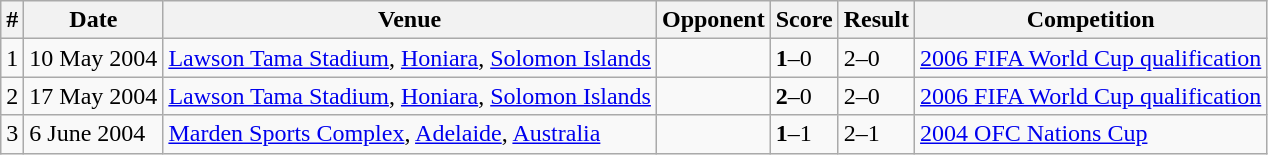<table class="wikitable">
<tr>
<th>#</th>
<th>Date</th>
<th>Venue</th>
<th>Opponent</th>
<th>Score</th>
<th>Result</th>
<th>Competition</th>
</tr>
<tr>
<td>1</td>
<td>10 May 2004</td>
<td><a href='#'>Lawson Tama Stadium</a>, <a href='#'>Honiara</a>, <a href='#'>Solomon Islands</a></td>
<td></td>
<td><strong>1</strong>–0</td>
<td>2–0</td>
<td><a href='#'>2006 FIFA World Cup qualification</a></td>
</tr>
<tr>
<td>2</td>
<td>17 May 2004</td>
<td><a href='#'>Lawson Tama Stadium</a>, <a href='#'>Honiara</a>, <a href='#'>Solomon Islands</a></td>
<td></td>
<td><strong>2</strong>–0</td>
<td>2–0</td>
<td><a href='#'>2006 FIFA World Cup qualification</a></td>
</tr>
<tr>
<td>3</td>
<td>6 June 2004</td>
<td><a href='#'>Marden Sports Complex</a>, <a href='#'>Adelaide</a>, <a href='#'>Australia</a></td>
<td></td>
<td><strong>1</strong>–1</td>
<td>2–1</td>
<td><a href='#'>2004 OFC Nations Cup</a></td>
</tr>
</table>
